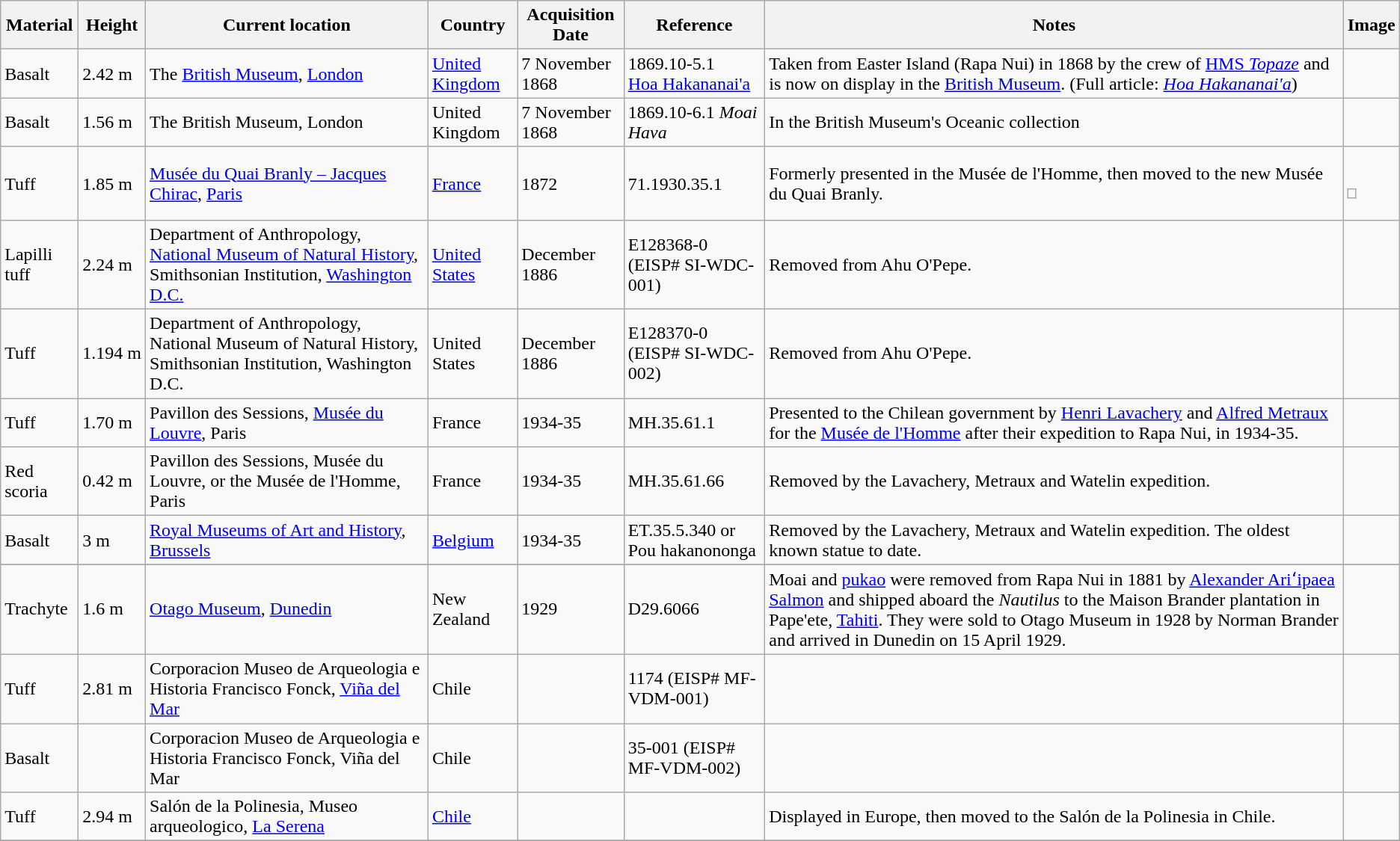<table class="wikitable sortable">
<tr>
<th>Material</th>
<th>Height</th>
<th>Current location</th>
<th>Country</th>
<th>Acquisition Date</th>
<th>Reference</th>
<th class=unsortable>Notes</th>
<th class=unsortable>Image</th>
</tr>
<tr>
<td>Basalt</td>
<td>2.42 m</td>
<td>The <a href='#'>British Museum</a>, <a href='#'>London</a></td>
<td><a href='#'>United Kingdom</a></td>
<td>7 November 1868</td>
<td>1869.10-5.1<br><a href='#'>Hoa Hakananai'a</a></td>
<td>Taken from Easter Island (Rapa Nui) in 1868 by the crew of <a href='#'>HMS <em>Topaze</em></a> and is now on display in the <a href='#'>British Museum</a>. (Full article: <em><a href='#'>Hoa Hakananai'a</a></em>)</td>
<td></td>
</tr>
<tr>
<td>Basalt</td>
<td>1.56 m</td>
<td>The British Museum, London</td>
<td>United Kingdom</td>
<td>7 November 1868</td>
<td>1869.10-6.1 <em>Moai Hava</em></td>
<td>In the British Museum's Oceanic collection</td>
<td></td>
</tr>
<tr>
<td>Tuff</td>
<td>1.85 m</td>
<td><a href='#'>Musée du Quai Branly – Jacques Chirac</a>, <a href='#'>Paris</a></td>
<td><a href='#'>France</a></td>
<td>1872</td>
<td>71.1930.35.1</td>
<td>Formerly presented in the Musée de l'Homme, then moved to the new Musée du Quai Branly.</td>
<td><br><table class="wikitable sortable">
<tr>
<td></td>
</tr>
</table>
</td>
</tr>
<tr>
<td>Lapilli tuff</td>
<td>2.24 m</td>
<td>Department of Anthropology, <a href='#'>National Museum of Natural History</a>, Smithsonian Institution, <a href='#'>Washington D.C.</a></td>
<td><a href='#'>United States</a></td>
<td>December 1886</td>
<td>E128368-0 (EISP# SI-WDC-001)</td>
<td>Removed from Ahu O'Pepe.</td>
<td></td>
</tr>
<tr>
<td>Tuff</td>
<td>1.194 m</td>
<td>Department of Anthropology, National Museum of Natural History, Smithsonian Institution, Washington D.C.</td>
<td>United States</td>
<td>December 1886</td>
<td>E128370-0 (EISP# SI-WDC-002)</td>
<td>Removed from Ahu O'Pepe.</td>
<td></td>
</tr>
<tr>
<td>Tuff</td>
<td>1.70 m</td>
<td>Pavillon des Sessions, <a href='#'>Musée du Louvre</a>, Paris</td>
<td>France</td>
<td>1934-35</td>
<td>MH.35.61.1</td>
<td>Presented to the Chilean government by <a href='#'>Henri Lavachery</a> and <a href='#'>Alfred Metraux</a> for the <a href='#'>Musée de l'Homme</a> after their expedition to Rapa Nui, in 1934-35.</td>
<td></td>
</tr>
<tr>
<td>Red scoria</td>
<td>0.42 m</td>
<td>Pavillon des Sessions, Musée du Louvre, or the Musée de l'Homme, Paris</td>
<td>France</td>
<td>1934-35</td>
<td>MH.35.61.66</td>
<td>Removed by the Lavachery, Metraux and Watelin expedition.</td>
<td></td>
</tr>
<tr>
<td>Basalt</td>
<td>3 m</td>
<td><a href='#'>Royal Museums of Art and History</a>, <a href='#'>Brussels</a></td>
<td><a href='#'>Belgium</a></td>
<td>1934-35</td>
<td>ET.35.5.340 or Pou hakanononga</td>
<td>Removed by the Lavachery, Metraux and Watelin expedition. The oldest known statue to date.</td>
<td></td>
</tr>
<tr>
</tr>
<tr>
<td>Trachyte</td>
<td>1.6 m</td>
<td><a href='#'>Otago Museum</a>, <a href='#'>Dunedin</a></td>
<td>New Zealand</td>
<td>1929</td>
<td>D29.6066</td>
<td>Moai and <a href='#'>pukao</a> were removed from Rapa Nui in 1881 by <a href='#'>Alexander Ariʻipaea Salmon</a> and shipped aboard the <em>Nautilus</em> to the Maison Brander plantation in Pape'ete, <a href='#'>Tahiti</a>. They were sold to Otago Museum in 1928 by Norman Brander and arrived in Dunedin on 15 April 1929.</td>
<td></td>
</tr>
<tr>
<td>Tuff</td>
<td>2.81 m</td>
<td>Corporacion Museo de Arqueologia e Historia Francisco Fonck, <a href='#'>Viña del Mar</a></td>
<td>Chile</td>
<td></td>
<td>1174 (EISP# MF-VDM-001)</td>
<td></td>
<td></td>
</tr>
<tr>
<td>Basalt</td>
<td></td>
<td>Corporacion Museo de Arqueologia e Historia Francisco Fonck, Viña del Mar</td>
<td>Chile</td>
<td></td>
<td>35-001 (EISP# MF-VDM-002)</td>
<td></td>
<td></td>
</tr>
<tr>
<td>Tuff</td>
<td>2.94 m</td>
<td>Salón de la Polinesia, Museo arqueologico, <a href='#'>La Serena</a></td>
<td><a href='#'>Chile</a></td>
<td></td>
<td></td>
<td>Displayed in Europe, then moved to the Salón de la Polinesia in Chile.</td>
<td></td>
</tr>
<tr>
</tr>
<tr>
</tr>
</table>
